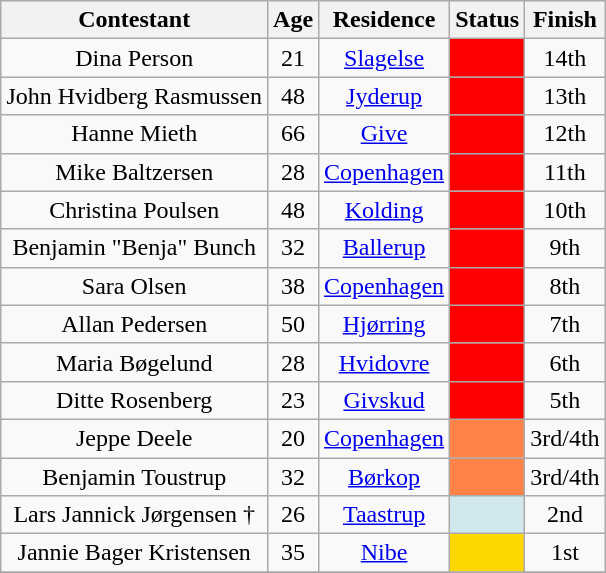<table class="wikitable sortable" style="margin:auto; text-align:center">
<tr>
<th>Contestant</th>
<th>Age</th>
<th>Residence</th>
<th>Status</th>
<th>Finish</th>
</tr>
<tr>
<td>Dina Person</td>
<td>21</td>
<td><a href='#'>Slagelse</a></td>
<td style="background:#ff0000;"></td>
<td>14th</td>
</tr>
<tr>
<td>John Hvidberg Rasmussen</td>
<td>48</td>
<td><a href='#'>Jyderup</a></td>
<td style="background:#ff0000;"></td>
<td>13th</td>
</tr>
<tr>
<td>Hanne Mieth</td>
<td>66</td>
<td><a href='#'>Give</a></td>
<td style="background:#ff0000;"></td>
<td>12th</td>
</tr>
<tr>
<td>Mike Baltzersen</td>
<td>28</td>
<td><a href='#'>Copenhagen</a></td>
<td style="background:#ff0000;"></td>
<td>11th</td>
</tr>
<tr>
<td>Christina Poulsen</td>
<td>48</td>
<td><a href='#'>Kolding</a></td>
<td style="background:#ff0000;"></td>
<td>10th</td>
</tr>
<tr>
<td>Benjamin "Benja" Bunch</td>
<td>32</td>
<td><a href='#'>Ballerup</a></td>
<td style="background:#ff0000;"></td>
<td>9th</td>
</tr>
<tr>
<td>Sara Olsen</td>
<td>38</td>
<td><a href='#'>Copenhagen</a></td>
<td style="background:#ff0000;"></td>
<td>8th</td>
</tr>
<tr>
<td>Allan Pedersen</td>
<td>50</td>
<td><a href='#'>Hjørring</a></td>
<td style="background:#ff0000;"></td>
<td>7th</td>
</tr>
<tr>
<td>Maria Bøgelund</td>
<td>28</td>
<td><a href='#'>Hvidovre</a></td>
<td style="background:#ff0000;"></td>
<td>6th</td>
</tr>
<tr>
<td>Ditte Rosenberg</td>
<td>23</td>
<td><a href='#'>Givskud</a></td>
<td style="background:#ff0000;"></td>
<td>5th</td>
</tr>
<tr>
<td>Jeppe Deele</td>
<td>20</td>
<td><a href='#'>Copenhagen</a></td>
<td style="background:#FF8247;"></td>
<td>3rd/4th</td>
</tr>
<tr>
<td>Benjamin Toustrup</td>
<td>32</td>
<td><a href='#'>Børkop</a></td>
<td style="background:#FF8247;"></td>
<td>3rd/4th</td>
</tr>
<tr>
<td>Lars Jannick Jørgensen †</td>
<td>26</td>
<td><a href='#'>Taastrup</a></td>
<td style="background:#D1E8EF;"></td>
<td>2nd</td>
</tr>
<tr>
<td>Jannie Bager Kristensen</td>
<td>35</td>
<td><a href='#'>Nibe</a></td>
<td style="background:gold;"></td>
<td>1st</td>
</tr>
<tr>
</tr>
</table>
